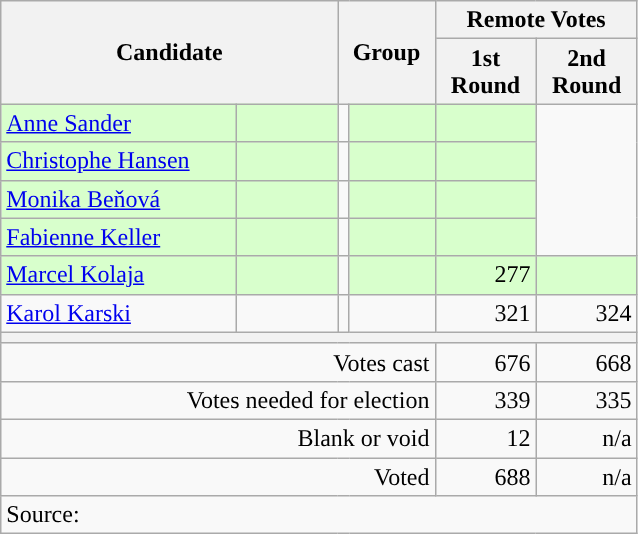<table class="wikitable">
<tr>
<th colspan=2 rowspan=2>Candidate</th>
<th colspan=2 rowspan=2>Group</th>
<th colspan=2 style="width:60px;">Remote Votes</th>
</tr>
<tr>
<th style="width:60px;">1st Round</th>
<th style="width:60px;">2nd Round</th>
</tr>
<tr>
<td style="width:150px; background-color:#d8ffcc"><a href='#'>Anne Sander</a></td>
<td style="width:60px; background-color:#d8ffcc"></td>
<td style="background-color:width:1px; background-color:"></td>
<td style="width:50px; background-color:#d8ffcc"><strong></strong></td>
<td align="right" style="background-color:#d8ffcc"><strong></strong></td>
<td colspan=2 rowspan=4 align="right"></td>
</tr>
<tr>
<td style="background-color:#d8ffcc"><a href='#'>Christophe Hansen</a></td>
<td style="background-color:#d8ffcc"></td>
<td style="background-color:"></td>
<td style="background-color:#d8ffcc"><strong></strong></td>
<td align="right" style="background-color:#d8ffcc"><strong></strong></td>
</tr>
<tr>
<td style="background-color:#d8ffcc"><a href='#'>Monika Beňová</a></td>
<td style="background-color:#d8ffcc"></td>
<td style="background-color:"></td>
<td style="background-color:#d8ffcc"><strong></strong></td>
<td align="right" style="background-color:#d8ffcc"><strong></strong></td>
</tr>
<tr>
<td style="background-color:#d8ffcc"><a href='#'>Fabienne Keller</a></td>
<td style="background-color:#d8ffcc"></td>
<td style="background-color:"></td>
<td style="background-color:#d8ffcc"><strong></strong></td>
<td align="right" style="background-color:#d8ffcc"><strong></strong></td>
</tr>
<tr>
<td style="background-color:#d8ffcc"><a href='#'>Marcel Kolaja</a></td>
<td style="background-color:#d8ffcc"></td>
<td style="background-color:"></td>
<td style="background-color:#d8ffcc"><strong></strong></td>
<td align="right" style="background-color:#d8ffcc">277</td>
<td align="right" style="background-color:#d8ffcc"><strong></strong></td>
</tr>
<tr>
<td><a href='#'>Karol Karski</a></td>
<td></td>
<td style="background-color:"></td>
<td><strong></strong></td>
<td align="right">321</td>
<td align="right">324</td>
</tr>
<tr>
<th colspan=6></th>
</tr>
<tr>
<td colspan=4 align="right">Votes cast</td>
<td align="right">676</td>
<td align="right">668</td>
</tr>
<tr>
<td colspan=4 align="right">Votes needed for election</td>
<td align="right">339</td>
<td align="right">335</td>
</tr>
<tr>
<td colspan=4 align="right">Blank or void</td>
<td align="right">12</td>
<td align="right">n/a</td>
</tr>
<tr>
<td colspan=4 align="right">Voted</td>
<td align="right">688</td>
<td align="right">n/a</td>
</tr>
<tr>
<td colspan=6>Source: </td>
</tr>
</table>
